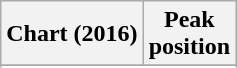<table class="wikitable sortable plainrowheaders" style="text-align:center">
<tr>
<th scope="col">Chart (2016)</th>
<th scope="col">Peak<br> position</th>
</tr>
<tr>
</tr>
<tr>
</tr>
<tr>
</tr>
<tr>
</tr>
</table>
